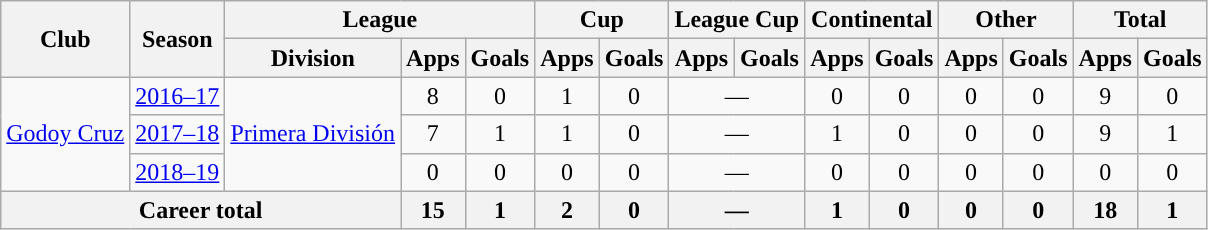<table class="wikitable" style="text-align:center">
<tr>
<th rowspan="2">Club</th>
<th rowspan="2">Season</th>
<th colspan="3">League</th>
<th colspan="2">Cup</th>
<th colspan="2">League Cup</th>
<th colspan="2">Continental</th>
<th colspan="2">Other</th>
<th colspan="2">Total</th>
</tr>
<tr>
<th>Division</th>
<th>Apps</th>
<th>Goals</th>
<th>Apps</th>
<th>Goals</th>
<th>Apps</th>
<th>Goals</th>
<th>Apps</th>
<th>Goals</th>
<th>Apps</th>
<th>Goals</th>
<th>Apps</th>
<th>Goals</th>
</tr>
<tr>
<td rowspan="3"><a href='#'>Godoy Cruz</a></td>
<td><a href='#'>2016–17</a></td>
<td rowspan="3"><a href='#'>Primera División</a></td>
<td>8</td>
<td>0</td>
<td>1</td>
<td>0</td>
<td colspan="2">—</td>
<td>0</td>
<td>0</td>
<td>0</td>
<td>0</td>
<td>9</td>
<td>0</td>
</tr>
<tr>
<td><a href='#'>2017–18</a></td>
<td>7</td>
<td>1</td>
<td>1</td>
<td>0</td>
<td colspan="2">—</td>
<td>1</td>
<td>0</td>
<td>0</td>
<td>0</td>
<td>9</td>
<td>1</td>
</tr>
<tr>
<td><a href='#'>2018–19</a></td>
<td>0</td>
<td>0</td>
<td>0</td>
<td>0</td>
<td colspan="2">—</td>
<td>0</td>
<td>0</td>
<td>0</td>
<td>0</td>
<td>0</td>
<td>0</td>
</tr>
<tr>
<th colspan="3">Career total</th>
<th>15</th>
<th>1</th>
<th>2</th>
<th>0</th>
<th colspan="2">—</th>
<th>1</th>
<th>0</th>
<th>0</th>
<th>0</th>
<th>18</th>
<th>1</th>
</tr>
</table>
